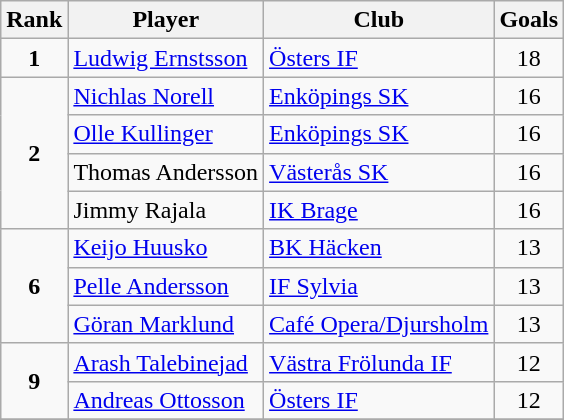<table class="wikitable" style="text-align:center">
<tr>
<th>Rank</th>
<th>Player</th>
<th>Club</th>
<th>Goals</th>
</tr>
<tr>
<td><strong>1</strong></td>
<td align="left"> <a href='#'>Ludwig Ernstsson</a></td>
<td align="left"><a href='#'>Östers IF</a></td>
<td>18</td>
</tr>
<tr>
<td rowspan="4"><strong>2</strong></td>
<td align="left"> <a href='#'>Nichlas Norell</a></td>
<td align="left"><a href='#'>Enköpings SK</a></td>
<td>16</td>
</tr>
<tr>
<td align="left"> <a href='#'>Olle Kullinger</a></td>
<td align="left"><a href='#'>Enköpings SK</a></td>
<td>16</td>
</tr>
<tr>
<td align="left"> Thomas Andersson</td>
<td align="left"><a href='#'>Västerås SK</a></td>
<td>16</td>
</tr>
<tr>
<td align="left"> Jimmy Rajala</td>
<td align="left"><a href='#'>IK Brage</a></td>
<td>16</td>
</tr>
<tr>
<td rowspan="3"><strong>6</strong></td>
<td align="left"> <a href='#'>Keijo Huusko</a></td>
<td align="left"><a href='#'>BK Häcken</a></td>
<td>13</td>
</tr>
<tr>
<td align="left"> <a href='#'>Pelle Andersson</a></td>
<td align="left"><a href='#'>IF Sylvia</a></td>
<td>13</td>
</tr>
<tr>
<td align="left"> <a href='#'>Göran Marklund</a></td>
<td align="left"><a href='#'>Café Opera/Djursholm</a></td>
<td>13</td>
</tr>
<tr>
<td rowspan="2"><strong>9</strong></td>
<td align="left"> <a href='#'>Arash Talebinejad</a></td>
<td align="left"><a href='#'>Västra Frölunda IF</a></td>
<td>12</td>
</tr>
<tr>
<td align="left"> <a href='#'>Andreas Ottosson</a></td>
<td align="left"><a href='#'>Östers IF</a></td>
<td>12</td>
</tr>
<tr>
</tr>
</table>
